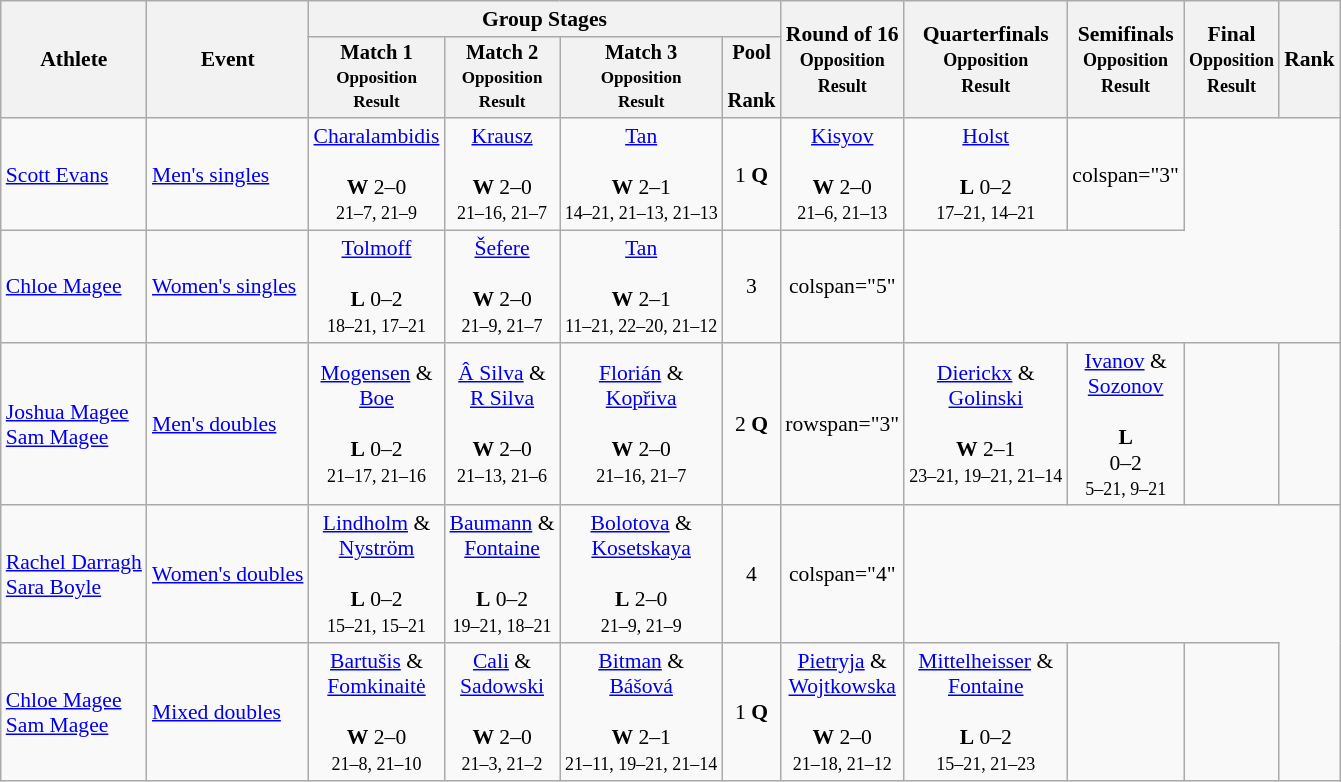<table class="wikitable" style="font-size:90%;">
<tr>
<th rowspan=2>Athlete</th>
<th rowspan=2>Event</th>
<th colspan="4">Group Stages</th>
<th rowspan="2">Round of 16 <small><br>Opposition<br>Result</small></th>
<th rowspan="2">Quarterfinals <small><br>Opposition<br>Result</small></th>
<th rowspan="2">Semifinals <small><br>Opposition<br>Result</small></th>
<th rowspan="2">Final <small><br>Opposition<br>Result</small></th>
<th rowspan="2">Rank</th>
</tr>
<tr style="font-size:95%">
<th>Match 1 <small><br>Opposition<br>Result</small></th>
<th>Match 2 <small><br>Opposition<br>Result</small></th>
<th>Match 3 <small><br>Opposition<br>Result</small></th>
<th>Pool<br> <br>Rank</th>
</tr>
<tr align=center>
<td align=left><a href='#'>Scott Evans</a></td>
<td align=left><a href='#'>Men's singles</a></td>
<td><a href='#'>Charalambidis</a><br><br> <strong>W</strong> 2–0<br><small> 21–7, 21–9</small></td>
<td><a href='#'>Krausz</a><br><br> <strong>W</strong> 2–0<br><small>21–16, 21–7</small></td>
<td><a href='#'>Tan</a><br><br> <strong>W</strong> 2–1<br><small>14–21, 21–13, 21–13</small></td>
<td>1 <strong>Q</strong></td>
<td><a href='#'>Kisyov</a><br><br> <strong>W</strong> 2–0<br><small>21–6, 21–13</small></td>
<td><a href='#'>Holst</a><br><br> <strong>L</strong> 0–2<br><small>17–21, 14–21</small></td>
<td>colspan="3" </td>
</tr>
<tr align=center>
<td align=left><a href='#'>Chloe Magee</a></td>
<td align=left><a href='#'>Women's singles</a></td>
<td><a href='#'>Tolmoff</a><br><br><strong>L</strong> 0–2<br><small> 18–21, 17–21</small></td>
<td><a href='#'>Šefere</a><br><br> <strong>W</strong> 2–0<br><small>21–9, 21–7</small></td>
<td><a href='#'>Tan</a><br><br> <strong>W</strong> 2–1<br><small>11–21, 22–20, 21–12</small></td>
<td>3</td>
<td>colspan="5" </td>
</tr>
<tr align=center>
<td align=left><a href='#'>Joshua Magee</a><br><a href='#'>Sam Magee</a></td>
<td align=left><a href='#'>Men's doubles</a></td>
<td><a href='#'>Mogensen</a> &<br><a href='#'>Boe</a> <br><br><strong>L</strong> 0–2<br><small>21–17, 21–16</small></td>
<td><a href='#'>Â Silva</a> &<br><a href='#'>R Silva</a> <br><br> <strong>W</strong> 2–0<br><small>21–13, 21–6</small></td>
<td><a href='#'>Florián</a> &<br><a href='#'>Kopřiva</a> <br><br> <strong>W</strong> 2–0<br><small> 21–16, 21–7</small></td>
<td>2 <strong>Q</strong></td>
<td>rowspan="3" </td>
<td><a href='#'>Dierickx</a> &<br><a href='#'>Golinski</a> <br><br> <strong>W</strong> 2–1<br><small>23–21, 19–21, 21–14</small></td>
<td><a href='#'>Ivanov</a> &<br><a href='#'>Sozonov</a> <br><br> <strong>L</strong> <br> 0–2<br><small>5–21, 9–21</small></td>
<td></td>
<td></td>
</tr>
<tr align=center>
<td align=left><a href='#'>Rachel Darragh</a><br><a href='#'>Sara Boyle</a></td>
<td align=left><a href='#'>Women's doubles</a></td>
<td><a href='#'>Lindholm</a> &<br><a href='#'>Nyström</a> <br><br><strong>L</strong> 0–2<br><small>15–21, 15–21</small></td>
<td><a href='#'>Baumann</a> &<br><a href='#'>Fontaine</a> <br><br> <strong>L</strong> 0–2<br><small>19–21, 18–21</small></td>
<td><a href='#'>Bolotova</a> &<br><a href='#'>Kosetskaya</a> <br><br> <strong>L</strong> 2–0<br><small>21–9, 21–9</small></td>
<td>4</td>
<td>colspan="4" </td>
</tr>
<tr align=center>
<td align=left><a href='#'>Chloe Magee</a><br><a href='#'>Sam Magee</a></td>
<td align=left><a href='#'>Mixed doubles</a></td>
<td><a href='#'>Bartušis</a> &<br><a href='#'>Fomkinaitė</a> <br><br> <strong>W</strong> 2–0 <br><small>21–8, 21–10</small></td>
<td><a href='#'>Cali</a> &<br><a href='#'>Sadowski</a> <br><br> <strong>W</strong> 2–0<br><small>21–3, 21–2</small></td>
<td><a href='#'>Bitman</a> &<br><a href='#'>Bášová</a> <br><br> <strong>W</strong> 2–1<br><small>21–11, 19–21, 21–14</small></td>
<td>1 <strong>Q</strong></td>
<td><a href='#'>Pietryja</a> &<br><a href='#'>Wojtkowska</a> <br><br> <strong>W</strong> 2–0<br><small>21–18, 21–12</small></td>
<td><a href='#'>Mittelheisser</a> &<br><a href='#'>Fontaine</a> <br><br> <strong>L</strong> 0–2 <br> <small>15–21, 21–23</small></td>
<td></td>
<td></td>
</tr>
</table>
